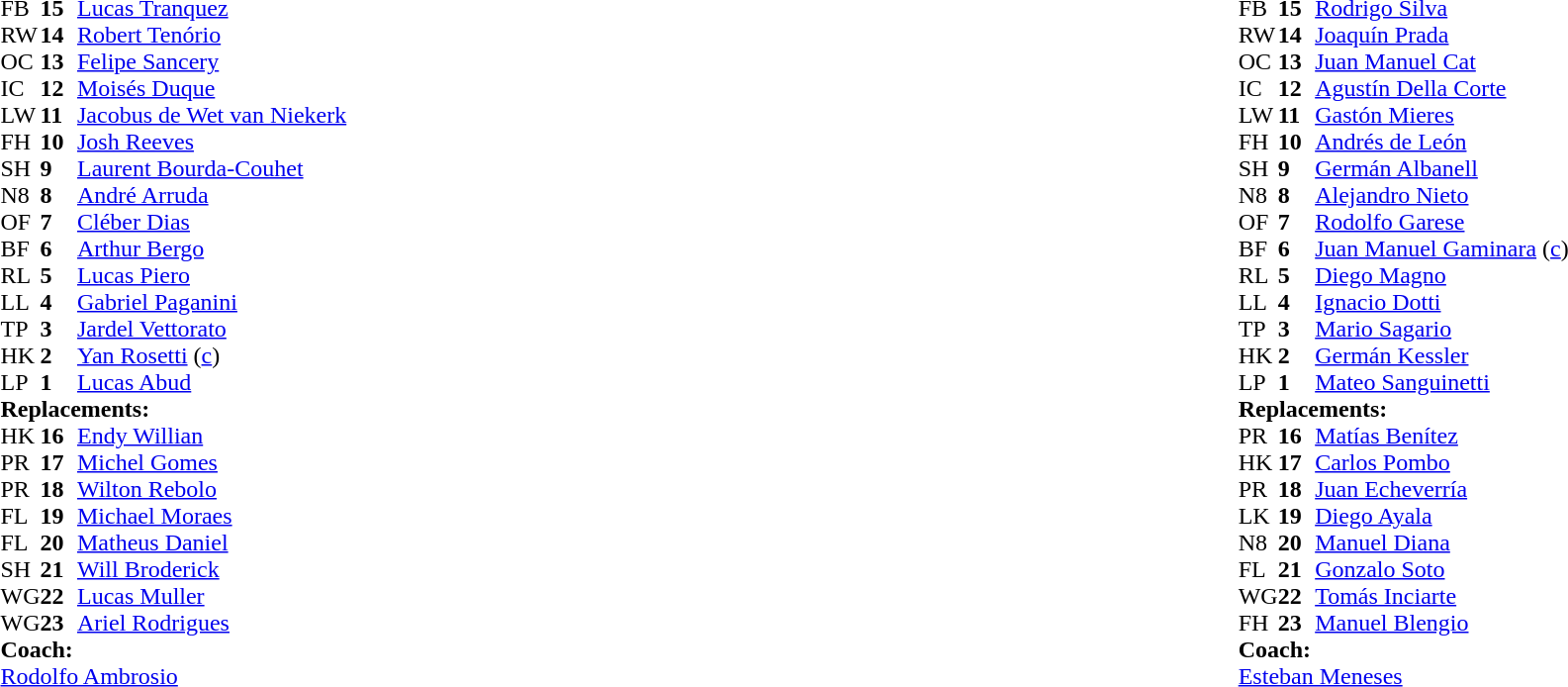<table style="width:100%">
<tr>
<td style="vertical-align:top; width:50%"><br><table cellspacing="0" cellpadding="0">
<tr>
<th width="25"></th>
<th width="25"></th>
</tr>
<tr>
<td>FB</td>
<td><strong>15</strong></td>
<td><a href='#'>Lucas Tranquez</a></td>
</tr>
<tr>
<td>RW</td>
<td><strong>14</strong></td>
<td><a href='#'>Robert Tenório</a></td>
<td></td>
<td></td>
</tr>
<tr>
<td>OC</td>
<td><strong>13</strong></td>
<td><a href='#'>Felipe Sancery</a></td>
</tr>
<tr>
<td>IC</td>
<td><strong>12</strong></td>
<td><a href='#'>Moisés Duque</a></td>
</tr>
<tr>
<td>LW</td>
<td><strong>11</strong></td>
<td><a href='#'>Jacobus de Wet van Niekerk</a></td>
</tr>
<tr>
<td>FH</td>
<td><strong>10</strong></td>
<td><a href='#'>Josh Reeves</a></td>
</tr>
<tr>
<td>SH</td>
<td><strong>9</strong></td>
<td><a href='#'>Laurent Bourda-Couhet</a></td>
</tr>
<tr>
<td>N8</td>
<td><strong>8</strong></td>
<td><a href='#'>André Arruda</a></td>
</tr>
<tr>
<td>OF</td>
<td><strong>7</strong></td>
<td><a href='#'>Cléber Dias</a></td>
</tr>
<tr>
<td>BF</td>
<td><strong>6</strong></td>
<td><a href='#'>Arthur Bergo</a></td>
<td></td>
<td> </td>
</tr>
<tr>
<td>RL</td>
<td><strong>5</strong></td>
<td><a href='#'>Lucas Piero</a></td>
<td></td>
<td></td>
</tr>
<tr>
<td>LL</td>
<td><strong>4</strong></td>
<td><a href='#'>Gabriel Paganini</a></td>
</tr>
<tr>
<td>TP</td>
<td><strong>3</strong></td>
<td><a href='#'>Jardel Vettorato</a></td>
<td></td>
<td></td>
</tr>
<tr>
<td>HK</td>
<td><strong>2</strong></td>
<td><a href='#'>Yan Rosetti</a> (<a href='#'>c</a>)</td>
</tr>
<tr>
<td>LP</td>
<td><strong>1</strong></td>
<td><a href='#'>Lucas Abud</a></td>
<td></td>
<td></td>
</tr>
<tr>
<td colspan=3><strong>Replacements:</strong></td>
</tr>
<tr>
<td>HK</td>
<td><strong>16</strong></td>
<td><a href='#'>Endy Willian</a></td>
</tr>
<tr>
<td>PR</td>
<td><strong>17</strong></td>
<td><a href='#'>Michel Gomes</a></td>
<td></td>
<td></td>
</tr>
<tr>
<td>PR</td>
<td><strong>18</strong></td>
<td><a href='#'>Wilton Rebolo</a></td>
<td></td>
<td></td>
</tr>
<tr>
<td>FL</td>
<td><strong>19</strong></td>
<td><a href='#'>Michael Moraes</a></td>
</tr>
<tr>
<td>FL</td>
<td><strong>20</strong></td>
<td><a href='#'>Matheus Daniel</a></td>
<td></td>
<td> </td>
</tr>
<tr>
<td>SH</td>
<td><strong>21</strong></td>
<td><a href='#'>Will Broderick</a></td>
</tr>
<tr>
<td>WG</td>
<td><strong>22</strong></td>
<td><a href='#'>Lucas Muller</a></td>
</tr>
<tr>
<td>WG</td>
<td><strong>23</strong></td>
<td><a href='#'>Ariel Rodrigues</a></td>
<td></td>
<td></td>
</tr>
<tr>
<td colspan=3><strong>Coach:</strong></td>
</tr>
<tr>
<td colspan="4"> <a href='#'>Rodolfo Ambrosio</a></td>
</tr>
</table>
</td>
<td style="vertical-align:top"></td>
<td style="vertical-align:top; width:50%"><br><table cellspacing="0" cellpadding="0" style="margin:auto">
<tr>
<th width="25"></th>
<th width="25"></th>
</tr>
<tr>
<td>FB</td>
<td><strong>15</strong></td>
<td><a href='#'>Rodrigo Silva</a></td>
</tr>
<tr>
<td>RW</td>
<td><strong>14</strong></td>
<td><a href='#'>Joaquín Prada</a></td>
</tr>
<tr>
<td>OC</td>
<td><strong>13</strong></td>
<td><a href='#'>Juan Manuel Cat</a></td>
</tr>
<tr>
<td>IC</td>
<td><strong>12</strong></td>
<td><a href='#'>Agustín Della Corte</a></td>
</tr>
<tr>
<td>LW</td>
<td><strong>11</strong></td>
<td><a href='#'>Gastón Mieres</a></td>
</tr>
<tr>
<td>FH</td>
<td><strong>10</strong></td>
<td><a href='#'>Andrés de León</a></td>
<td></td>
<td></td>
</tr>
<tr>
<td>SH</td>
<td><strong>9</strong></td>
<td><a href='#'>Germán Albanell</a></td>
</tr>
<tr>
<td>N8</td>
<td><strong>8</strong></td>
<td><a href='#'>Alejandro Nieto</a></td>
<td></td>
<td></td>
</tr>
<tr>
<td>OF</td>
<td><strong>7</strong></td>
<td><a href='#'>Rodolfo Garese</a></td>
<td></td>
<td></td>
</tr>
<tr>
<td>BF</td>
<td><strong>6</strong></td>
<td><a href='#'>Juan Manuel Gaminara</a> (<a href='#'>c</a>)</td>
</tr>
<tr>
<td>RL</td>
<td><strong>5</strong></td>
<td><a href='#'>Diego Magno</a></td>
<td></td>
<td></td>
</tr>
<tr>
<td>LL</td>
<td><strong>4</strong></td>
<td><a href='#'>Ignacio Dotti</a></td>
</tr>
<tr>
<td>TP</td>
<td><strong>3</strong></td>
<td><a href='#'>Mario Sagario</a></td>
<td></td>
<td></td>
</tr>
<tr>
<td>HK</td>
<td><strong>2</strong></td>
<td><a href='#'>Germán Kessler</a></td>
<td></td>
<td></td>
</tr>
<tr>
<td>LP</td>
<td><strong>1</strong></td>
<td><a href='#'>Mateo Sanguinetti</a></td>
<td></td>
<td></td>
</tr>
<tr>
<td colspan=3><strong>Replacements:</strong></td>
</tr>
<tr>
<td>PR</td>
<td><strong>16</strong></td>
<td><a href='#'>Matías Benítez</a></td>
<td></td>
<td></td>
</tr>
<tr>
<td>HK</td>
<td><strong>17</strong></td>
<td><a href='#'>Carlos Pombo</a></td>
<td></td>
<td></td>
</tr>
<tr>
<td>PR</td>
<td><strong>18</strong></td>
<td><a href='#'>Juan Echeverría</a></td>
<td></td>
<td></td>
</tr>
<tr>
<td>LK</td>
<td><strong>19</strong></td>
<td><a href='#'>Diego Ayala</a></td>
<td></td>
<td></td>
</tr>
<tr>
<td>N8</td>
<td><strong>20</strong></td>
<td><a href='#'>Manuel Diana</a></td>
<td></td>
<td></td>
</tr>
<tr>
<td>FL</td>
<td><strong>21</strong></td>
<td><a href='#'>Gonzalo Soto</a></td>
<td></td>
<td></td>
</tr>
<tr>
<td>WG</td>
<td><strong>22</strong></td>
<td><a href='#'>Tomás Inciarte</a></td>
<td></td>
<td></td>
</tr>
<tr>
<td>FH</td>
<td><strong>23</strong></td>
<td><a href='#'>Manuel Blengio</a></td>
</tr>
<tr>
<td colspan=3><strong>Coach:</strong></td>
</tr>
<tr>
<td colspan="4"> <a href='#'>Esteban Meneses</a></td>
</tr>
</table>
</td>
</tr>
</table>
